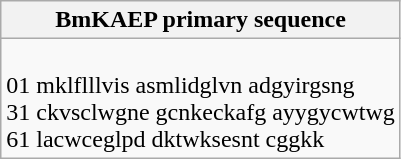<table class="wikitable">
<tr>
<th>BmKAEP primary sequence</th>
</tr>
<tr>
<td><br>01 mklflllvis asmlidglvn adgyirgsng <br>
31 ckvsclwgne gcnkeckafg ayygycwtwg <br>
61 lacwceglpd dktwksesnt cggkk</td>
</tr>
</table>
